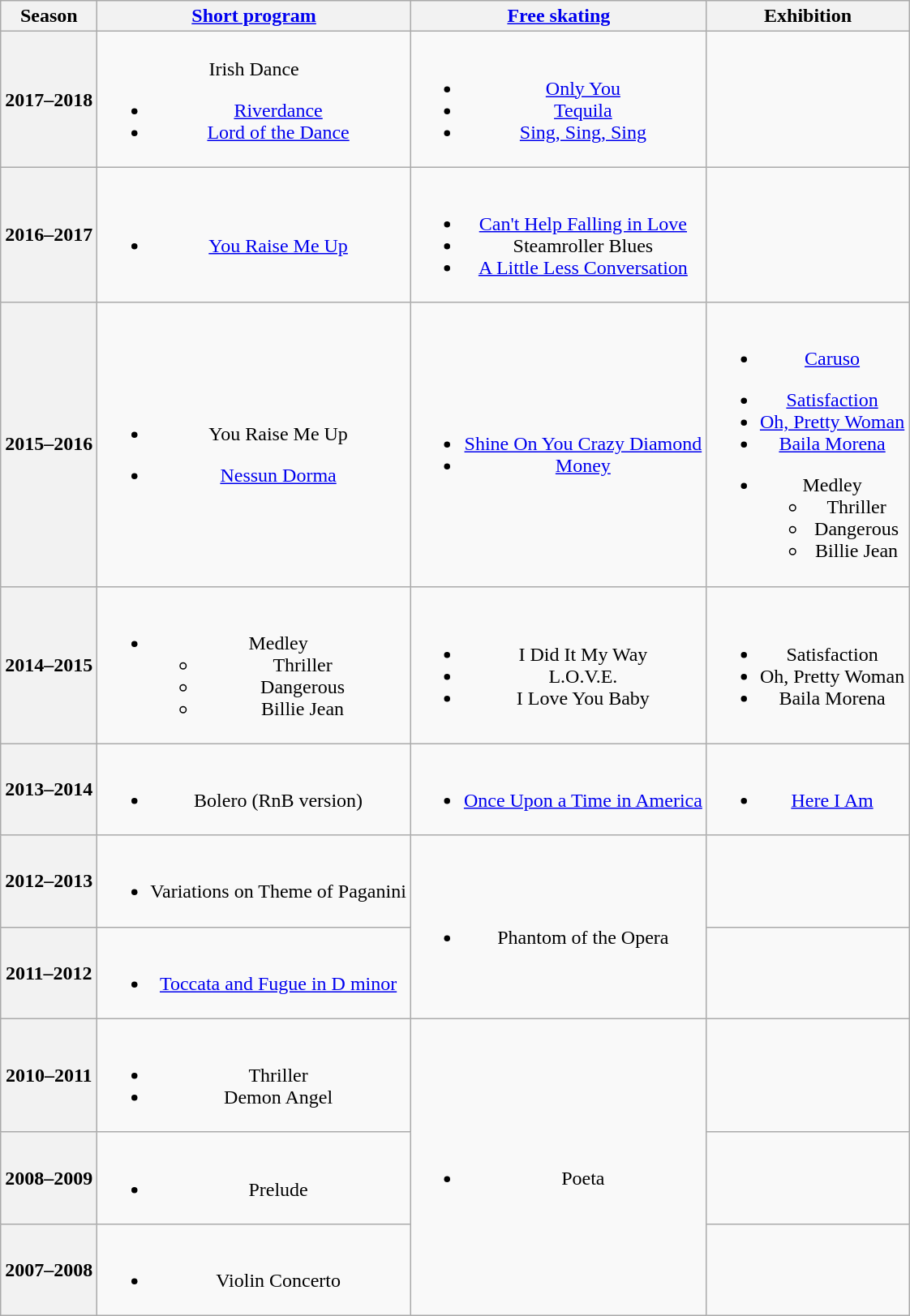<table class=wikitable style=text-align:center>
<tr>
<th>Season</th>
<th><a href='#'>Short program</a></th>
<th><a href='#'>Free skating</a></th>
<th>Exhibition</th>
</tr>
<tr>
<th>2017–2018 <br></th>
<td><br>Irish Dance<ul><li><a href='#'>Riverdance</a> <br></li><li><a href='#'>Lord of the Dance</a> <br></li></ul></td>
<td><br><ul><li><a href='#'>Only You</a> <br></li><li><a href='#'>Tequila</a> <br></li><li><a href='#'>Sing, Sing, Sing</a> <br></li></ul></td>
<td></td>
</tr>
<tr>
<th>2016–2017 <br></th>
<td><br><ul><li><a href='#'>You Raise Me Up</a> <br></li></ul></td>
<td><br><ul><li><a href='#'>Can't Help Falling in Love</a> <br></li><li>Steamroller Blues <br></li><li><a href='#'>A Little Less Conversation</a> <br></li></ul></td>
<td></td>
</tr>
<tr>
<th>2015–2016 <br></th>
<td><br><ul><li>You Raise Me Up <br></li></ul><ul><li><a href='#'>Nessun Dorma</a> <br></li></ul></td>
<td><br><ul><li><a href='#'>Shine On You Crazy Diamond</a></li><li><a href='#'>Money</a> <br></li></ul></td>
<td><br><ul><li><a href='#'>Caruso</a> <br></li></ul><ul><li><a href='#'>Satisfaction</a> <br></li><li><a href='#'>Oh, Pretty Woman</a> <br></li><li><a href='#'>Baila Morena</a> <br></li></ul><ul><li>Medley <br><ul><li>Thriller</li><li>Dangerous</li><li>Billie Jean</li></ul></li></ul></td>
</tr>
<tr>
<th>2014–2015 <br> </th>
<td><br><ul><li>Medley <br><ul><li>Thriller</li><li>Dangerous</li><li>Billie Jean <br></li></ul></li></ul></td>
<td><br><ul><li>I Did It My Way</li><li>L.O.V.E.</li><li>I Love You Baby <br></li></ul></td>
<td><br><ul><li>Satisfaction <br></li><li>Oh, Pretty Woman <br></li><li>Baila Morena <br></li></ul></td>
</tr>
<tr>
<th>2013–2014 <br> </th>
<td><br><ul><li>Bolero (RnB version) <br></li></ul></td>
<td><br><ul><li><a href='#'>Once Upon a Time in America</a> <br></li></ul></td>
<td><br><ul><li><a href='#'>Here I Am</a> <br></li></ul></td>
</tr>
<tr>
<th>2012–2013 <br> </th>
<td><br><ul><li>Variations on Theme of Paganini <br></li></ul></td>
<td rowspan=2><br><ul><li>Phantom of the Opera <br></li></ul></td>
<td></td>
</tr>
<tr>
<th>2011–2012 <br> </th>
<td><br><ul><li><a href='#'>Toccata and Fugue in D minor</a> <br></li></ul></td>
<td></td>
</tr>
<tr>
<th>2010–2011 <br> </th>
<td><br><ul><li>Thriller</li><li>Demon Angel <br></li></ul></td>
<td rowspan=3><br><ul><li>Poeta <br></li></ul></td>
<td></td>
</tr>
<tr>
<th>2008–2009 <br> </th>
<td><br><ul><li>Prelude <br></li></ul></td>
<td></td>
</tr>
<tr>
<th>2007–2008 <br> </th>
<td><br><ul><li>Violin Concerto <br></li></ul></td>
<td></td>
</tr>
</table>
